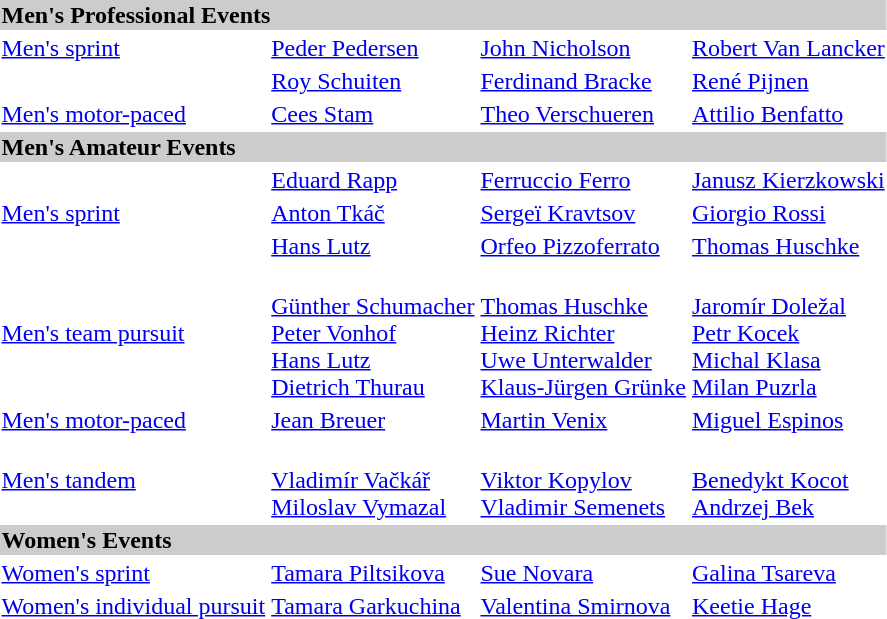<table>
<tr bgcolor="#cccccc">
<td colspan=7><strong>Men's Professional Events</strong></td>
</tr>
<tr>
<td><a href='#'>Men's sprint</a> <br></td>
<td><a href='#'>Peder Pedersen</a><br></td>
<td><a href='#'>John Nicholson</a><br></td>
<td><a href='#'>Robert Van Lancker</a><br></td>
</tr>
<tr>
<td><br></td>
<td><a href='#'>Roy Schuiten</a><br></td>
<td><a href='#'>Ferdinand Bracke</a><br></td>
<td><a href='#'>René Pijnen</a><br></td>
</tr>
<tr>
<td><a href='#'>Men's motor-paced</a><br></td>
<td><a href='#'>Cees Stam</a><br></td>
<td><a href='#'>Theo Verschueren</a><br></td>
<td><a href='#'>Attilio Benfatto</a><br></td>
</tr>
<tr bgcolor="#cccccc">
<td colspan=7><strong>Men's Amateur Events</strong></td>
</tr>
<tr>
<td><br></td>
<td><a href='#'>Eduard Rapp</a><br></td>
<td><a href='#'>Ferruccio Ferro</a><br></td>
<td><a href='#'>Janusz Kierzkowski</a> <br></td>
</tr>
<tr>
<td><a href='#'>Men's sprint</a> <br></td>
<td><a href='#'>Anton Tkáč</a> <br></td>
<td><a href='#'>Sergeï Kravtsov</a> <br></td>
<td><a href='#'>Giorgio Rossi</a> <br></td>
</tr>
<tr>
<td><br></td>
<td><a href='#'>Hans Lutz</a><br></td>
<td><a href='#'>Orfeo Pizzoferrato</a><br></td>
<td><a href='#'>Thomas Huschke</a><br></td>
</tr>
<tr>
<td><a href='#'>Men's team pursuit</a><br></td>
<td> <br> <a href='#'>Günther Schumacher</a><br> <a href='#'>Peter Vonhof</a><br> <a href='#'>Hans Lutz</a><br> <a href='#'>Dietrich Thurau</a></td>
<td> <br> <a href='#'>Thomas Huschke</a><br>  <a href='#'>Heinz Richter</a><br> <a href='#'>Uwe Unterwalder</a><br> <a href='#'>Klaus-Jürgen Grünke</a></td>
<td> <br> <a href='#'>Jaromír Doležal</a><br> <a href='#'>Petr Kocek</a><br> <a href='#'>Michal Klasa</a><br> <a href='#'>Milan Puzrla</a></td>
</tr>
<tr>
<td><a href='#'>Men's motor-paced</a><br></td>
<td><a href='#'>Jean Breuer</a><br></td>
<td><a href='#'>Martin Venix</a><br></td>
<td><a href='#'>Miguel Espinos</a><br></td>
</tr>
<tr>
<td><a href='#'>Men's tandem</a><br></td>
<td><br><a href='#'>Vladimír Vačkář</a><br> <a href='#'>Miloslav Vymazal</a></td>
<td> <br><a href='#'>Viktor Kopylov</a><br> <a href='#'>Vladimir Semenets</a></td>
<td> <br><a href='#'>Benedykt Kocot</a><br> <a href='#'>Andrzej Bek</a></td>
</tr>
<tr bgcolor="#cccccc">
<td colspan=7><strong>Women's Events</strong></td>
</tr>
<tr>
<td><a href='#'>Women's sprint</a><br></td>
<td><a href='#'>Tamara Piltsikova</a><br></td>
<td><a href='#'>Sue Novara</a><br></td>
<td><a href='#'>Galina Tsareva</a><br></td>
</tr>
<tr>
<td><a href='#'>Women's individual pursuit</a><br></td>
<td><a href='#'>Tamara Garkuchina</a><br></td>
<td><a href='#'>Valentina Smirnova</a><br></td>
<td><a href='#'>Keetie Hage</a><br></td>
</tr>
</table>
